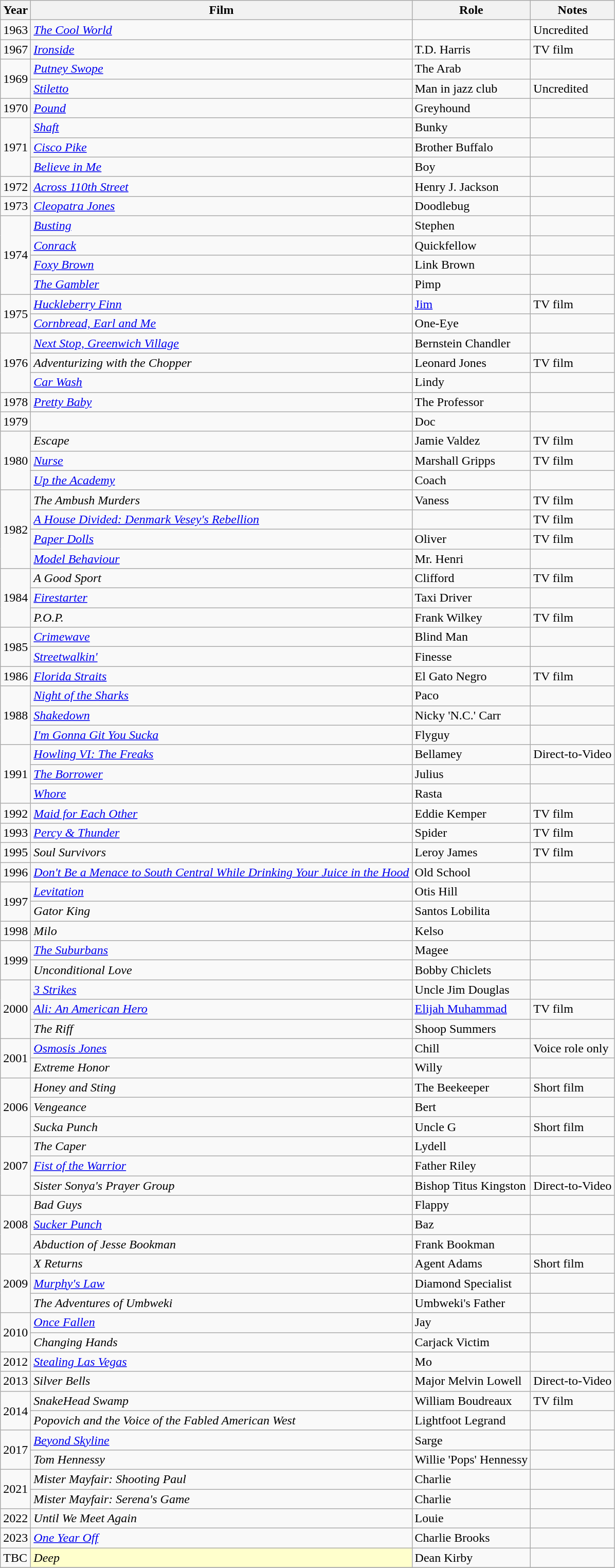<table class="wikitable">
<tr>
<th>Year</th>
<th>Film</th>
<th>Role</th>
<th>Notes</th>
</tr>
<tr>
<td>1963</td>
<td><em><a href='#'>The Cool World</a></em></td>
<td></td>
<td>Uncredited</td>
</tr>
<tr>
<td>1967</td>
<td><em><a href='#'>Ironside</a></em></td>
<td>T.D. Harris</td>
<td>TV film</td>
</tr>
<tr>
<td rowspan="2">1969</td>
<td><em><a href='#'>Putney Swope</a></em></td>
<td>The Arab</td>
<td></td>
</tr>
<tr>
<td><em><a href='#'>Stiletto</a></em></td>
<td>Man in jazz club</td>
<td>Uncredited</td>
</tr>
<tr>
<td>1970</td>
<td><em><a href='#'>Pound</a></em></td>
<td>Greyhound</td>
<td></td>
</tr>
<tr>
<td rowspan="3">1971</td>
<td><em><a href='#'>Shaft</a></em></td>
<td>Bunky</td>
<td></td>
</tr>
<tr>
<td><em><a href='#'>Cisco Pike</a></em></td>
<td>Brother Buffalo</td>
<td></td>
</tr>
<tr>
<td><em><a href='#'>Believe in Me</a></em></td>
<td>Boy</td>
<td></td>
</tr>
<tr>
<td>1972</td>
<td><em><a href='#'>Across 110th Street</a></em></td>
<td>Henry J. Jackson</td>
<td></td>
</tr>
<tr>
<td>1973</td>
<td><em><a href='#'>Cleopatra Jones</a></em></td>
<td>Doodlebug</td>
<td></td>
</tr>
<tr>
<td rowspan="4">1974</td>
<td><em><a href='#'>Busting</a></em></td>
<td>Stephen</td>
<td></td>
</tr>
<tr>
<td><em><a href='#'>Conrack</a></em></td>
<td>Quickfellow</td>
<td></td>
</tr>
<tr>
<td><em><a href='#'>Foxy Brown</a></em></td>
<td>Link Brown</td>
<td></td>
</tr>
<tr>
<td><em><a href='#'>The Gambler</a></em></td>
<td>Pimp</td>
<td></td>
</tr>
<tr>
<td rowspan="2">1975</td>
<td><em><a href='#'>Huckleberry Finn</a></em></td>
<td><a href='#'>Jim</a></td>
<td>TV film</td>
</tr>
<tr>
<td><em><a href='#'>Cornbread, Earl and Me</a></em></td>
<td>One-Eye</td>
<td></td>
</tr>
<tr>
<td rowspan="3">1976</td>
<td><em><a href='#'>Next Stop, Greenwich Village</a></em></td>
<td>Bernstein Chandler</td>
<td></td>
</tr>
<tr>
<td><em>Adventurizing with the Chopper</em></td>
<td>Leonard Jones</td>
<td>TV film</td>
</tr>
<tr>
<td><em><a href='#'>Car Wash</a></em></td>
<td>Lindy</td>
<td></td>
</tr>
<tr>
<td>1978</td>
<td><em><a href='#'>Pretty Baby</a></em></td>
<td>The Professor</td>
<td></td>
</tr>
<tr>
<td>1979</td>
<td><em></em></td>
<td>Doc</td>
<td></td>
</tr>
<tr>
<td rowspan="3">1980</td>
<td><em>Escape</em></td>
<td>Jamie Valdez</td>
<td>TV film</td>
</tr>
<tr>
<td><em><a href='#'>Nurse</a></em></td>
<td>Marshall Gripps</td>
<td>TV film</td>
</tr>
<tr>
<td><em><a href='#'>Up the Academy</a></em></td>
<td>Coach</td>
<td></td>
</tr>
<tr>
<td rowspan="4">1982</td>
<td><em>The Ambush Murders</em></td>
<td>Vaness</td>
<td>TV film</td>
</tr>
<tr>
<td><em><a href='#'>A House Divided: Denmark Vesey's Rebellion</a></em></td>
<td></td>
<td>TV film</td>
</tr>
<tr>
<td><em><a href='#'>Paper Dolls</a></em></td>
<td>Oliver</td>
<td>TV film</td>
</tr>
<tr>
<td><em><a href='#'>Model Behaviour</a></em></td>
<td>Mr. Henri</td>
<td></td>
</tr>
<tr>
<td rowspan="3">1984</td>
<td><em>A Good Sport</em></td>
<td>Clifford</td>
<td>TV film</td>
</tr>
<tr>
<td><em><a href='#'>Firestarter</a></em></td>
<td>Taxi Driver</td>
<td></td>
</tr>
<tr>
<td><em>P.O.P.</em></td>
<td>Frank Wilkey</td>
<td>TV film</td>
</tr>
<tr>
<td rowspan="2">1985</td>
<td><em><a href='#'>Crimewave</a></em></td>
<td>Blind Man</td>
<td></td>
</tr>
<tr>
<td><em><a href='#'>Streetwalkin'</a></em></td>
<td>Finesse</td>
<td></td>
</tr>
<tr>
<td>1986</td>
<td><em><a href='#'>Florida Straits</a></em></td>
<td>El Gato Negro</td>
<td>TV film</td>
</tr>
<tr>
<td rowspan="3">1988</td>
<td><em><a href='#'>Night of the Sharks</a></em></td>
<td>Paco</td>
<td></td>
</tr>
<tr>
<td><em><a href='#'>Shakedown</a></em></td>
<td>Nicky 'N.C.' Carr</td>
<td></td>
</tr>
<tr>
<td><em><a href='#'>I'm Gonna Git You Sucka</a></em></td>
<td>Flyguy</td>
<td></td>
</tr>
<tr>
<td rowspan="3">1991</td>
<td><em><a href='#'>Howling VI: The Freaks</a></em></td>
<td>Bellamey</td>
<td>Direct-to-Video</td>
</tr>
<tr>
<td><em><a href='#'>The Borrower</a></em></td>
<td>Julius</td>
<td></td>
</tr>
<tr>
<td><em><a href='#'>Whore</a></em></td>
<td>Rasta</td>
<td></td>
</tr>
<tr>
<td>1992</td>
<td><em><a href='#'>Maid for Each Other</a></em></td>
<td>Eddie Kemper</td>
<td>TV film</td>
</tr>
<tr>
<td>1993</td>
<td><em><a href='#'>Percy & Thunder</a></em></td>
<td>Spider</td>
<td>TV film</td>
</tr>
<tr>
<td>1995</td>
<td><em>Soul Survivors</em></td>
<td>Leroy James</td>
<td>TV film</td>
</tr>
<tr>
<td>1996</td>
<td><em><a href='#'>Don't Be a Menace to South Central While Drinking Your Juice in the Hood</a></em></td>
<td>Old School</td>
<td></td>
</tr>
<tr>
<td rowspan="2">1997</td>
<td><em><a href='#'>Levitation</a></em></td>
<td>Otis Hill</td>
<td></td>
</tr>
<tr>
<td><em>Gator King</em></td>
<td>Santos Lobilita</td>
<td></td>
</tr>
<tr>
<td>1998</td>
<td><em>Milo</em></td>
<td>Kelso</td>
<td></td>
</tr>
<tr>
<td rowspan="2">1999</td>
<td><em><a href='#'>The Suburbans</a></em></td>
<td>Magee</td>
<td></td>
</tr>
<tr>
<td><em>Unconditional Love</em></td>
<td>Bobby Chiclets</td>
<td></td>
</tr>
<tr>
<td rowspan="3">2000</td>
<td><em><a href='#'>3 Strikes</a></em></td>
<td>Uncle Jim Douglas</td>
<td></td>
</tr>
<tr>
<td><em><a href='#'>Ali: An American Hero</a></em></td>
<td><a href='#'>Elijah Muhammad</a></td>
<td>TV film</td>
</tr>
<tr>
<td><em>The Riff</em></td>
<td>Shoop Summers</td>
<td></td>
</tr>
<tr>
<td rowspan="2">2001</td>
<td><em><a href='#'>Osmosis Jones</a></em></td>
<td>Chill</td>
<td>Voice role only</td>
</tr>
<tr>
<td><em>Extreme Honor</em></td>
<td>Willy</td>
<td></td>
</tr>
<tr>
<td rowspan="3">2006</td>
<td><em>Honey and Sting</em></td>
<td>The Beekeeper</td>
<td>Short film</td>
</tr>
<tr>
<td><em>Vengeance</em></td>
<td>Bert</td>
<td></td>
</tr>
<tr>
<td><em>Sucka Punch</em></td>
<td>Uncle G</td>
<td>Short film</td>
</tr>
<tr>
<td rowspan="3">2007</td>
<td><em>The Caper</em></td>
<td>Lydell</td>
<td></td>
</tr>
<tr>
<td><em><a href='#'>Fist of the Warrior</a></em></td>
<td>Father Riley</td>
<td></td>
</tr>
<tr>
<td><em>Sister Sonya's Prayer Group</em></td>
<td>Bishop Titus Kingston</td>
<td>Direct-to-Video</td>
</tr>
<tr>
<td rowspan="3">2008</td>
<td><em>Bad Guys</em></td>
<td>Flappy</td>
<td></td>
</tr>
<tr>
<td><em><a href='#'>Sucker Punch</a></em></td>
<td>Baz</td>
<td></td>
</tr>
<tr>
<td><em>Abduction of Jesse Bookman</em></td>
<td>Frank Bookman</td>
<td></td>
</tr>
<tr>
<td rowspan="3">2009</td>
<td><em>X Returns</em></td>
<td>Agent Adams</td>
<td>Short film</td>
</tr>
<tr>
<td><em><a href='#'>Murphy's Law</a></em></td>
<td>Diamond Specialist</td>
<td></td>
</tr>
<tr>
<td><em>The Adventures of Umbweki</em></td>
<td>Umbweki's Father</td>
<td></td>
</tr>
<tr>
<td rowspan="2">2010</td>
<td><em><a href='#'>Once Fallen</a></em></td>
<td>Jay</td>
<td></td>
</tr>
<tr>
<td><em>Changing Hands</em></td>
<td>Carjack Victim</td>
<td></td>
</tr>
<tr>
<td>2012</td>
<td><em><a href='#'>Stealing Las Vegas</a></em></td>
<td>Mo</td>
<td></td>
</tr>
<tr>
<td>2013</td>
<td><em>Silver Bells</em></td>
<td>Major Melvin Lowell</td>
<td>Direct-to-Video</td>
</tr>
<tr>
<td rowspan="2">2014</td>
<td><em>SnakeHead Swamp</em></td>
<td>William Boudreaux</td>
<td>TV film</td>
</tr>
<tr>
<td><em>Popovich and the Voice of the Fabled American West</em></td>
<td>Lightfoot Legrand</td>
<td></td>
</tr>
<tr>
<td rowspan="2">2017</td>
<td><em><a href='#'>Beyond Skyline</a></em></td>
<td>Sarge</td>
<td></td>
</tr>
<tr>
<td><em>Tom Hennessy</em></td>
<td>Willie 'Pops' Hennessy</td>
<td></td>
</tr>
<tr>
<td rowspan="2">2021</td>
<td><em>Mister Mayfair: Shooting Paul</em></td>
<td>Charlie</td>
<td></td>
</tr>
<tr>
<td><em>Mister Mayfair: Serena's Game</em></td>
<td>Charlie</td>
<td></td>
</tr>
<tr>
<td>2022</td>
<td><em>Until We Meet Again</em></td>
<td>Louie</td>
<td></td>
</tr>
<tr>
<td>2023</td>
<td><em><a href='#'>One Year Off</a></em></td>
<td>Charlie Brooks</td>
<td></td>
</tr>
<tr>
<td>TBC</td>
<td style="background:#FFFFCC;"><em>Deep</em></td>
<td>Dean Kirby</td>
<td></td>
</tr>
<tr>
</tr>
</table>
